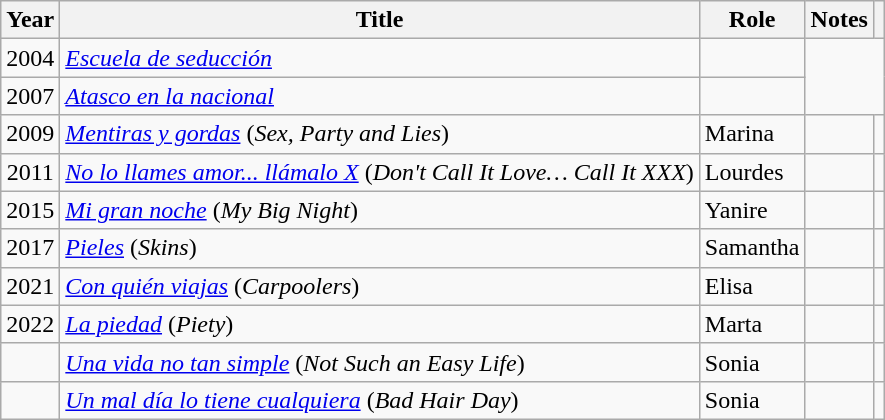<table class="wikitable sortable">
<tr>
<th>Year</th>
<th>Title</th>
<th>Role</th>
<th class = "unsortable">Notes</th>
<th class = "unsortable"></th>
</tr>
<tr>
<td align = "center">2004</td>
<td><em><a href='#'>Escuela de seducción</a></em></td>
<td></td>
</tr>
<tr>
<td align = "center">2007</td>
<td><em><a href='#'>Atasco en la nacional</a></em></td>
<td></td>
</tr>
<tr>
<td align = "center">2009</td>
<td><em><a href='#'>Mentiras y gordas</a></em> (<em>Sex, Party and Lies</em>)</td>
<td>Marina</td>
<td></td>
<td align = "center"></td>
</tr>
<tr>
<td align = "center">2011</td>
<td><em><a href='#'>No lo llames amor... llámalo X</a></em> (<em>Don't Call It Love… Call It XXX</em>)</td>
<td>Lourdes</td>
<td></td>
<td align = "center"></td>
</tr>
<tr>
<td align = "center">2015</td>
<td><em><a href='#'>Mi gran noche</a></em> (<em>My Big Night</em>)</td>
<td>Yanire</td>
<td></td>
<td align = "center"></td>
</tr>
<tr>
<td align = "center">2017</td>
<td><em><a href='#'>Pieles</a></em> (<em>Skins</em>)</td>
<td>Samantha</td>
<td></td>
<td align = "center"></td>
</tr>
<tr>
<td align = "center">2021</td>
<td><em><a href='#'>Con quién viajas</a></em> (<em>Carpoolers</em>)</td>
<td>Elisa</td>
<td></td>
<td align = "center"></td>
</tr>
<tr>
<td align = "center">2022</td>
<td><em><a href='#'>La piedad</a></em> (<em>Piety</em>)</td>
<td>Marta</td>
<td></td>
<td align = "center"></td>
</tr>
<tr>
<td></td>
<td><em><a href='#'>Una vida no tan simple</a></em> (<em>Not Such an Easy Life</em>)</td>
<td>Sonia</td>
<td></td>
<td align = "center"></td>
</tr>
<tr>
<td></td>
<td><em><a href='#'>Un mal día lo tiene cualquiera</a></em> (<em>Bad Hair Day</em>)</td>
<td>Sonia</td>
<td></td>
<td align = "center"></td>
</tr>
</table>
